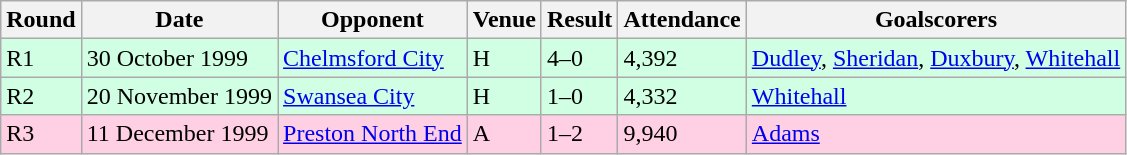<table class="wikitable">
<tr>
<th>Round</th>
<th>Date</th>
<th>Opponent</th>
<th>Venue</th>
<th>Result</th>
<th>Attendance</th>
<th>Goalscorers</th>
</tr>
<tr style="background-color: #d0ffe3;">
<td>R1</td>
<td>30 October 1999</td>
<td><a href='#'>Chelmsford City</a></td>
<td>H</td>
<td>4–0</td>
<td>4,392</td>
<td><a href='#'>Dudley</a>, <a href='#'>Sheridan</a>, <a href='#'>Duxbury</a>, <a href='#'>Whitehall</a></td>
</tr>
<tr style="background-color: #d0ffe3;">
<td>R2</td>
<td>20 November 1999</td>
<td><a href='#'>Swansea City</a></td>
<td>H</td>
<td>1–0</td>
<td>4,332</td>
<td><a href='#'>Whitehall</a></td>
</tr>
<tr style="background-color: #ffd0e3;">
<td>R3</td>
<td>11 December 1999</td>
<td><a href='#'>Preston North End</a></td>
<td>A</td>
<td>1–2</td>
<td>9,940</td>
<td><a href='#'>Adams</a></td>
</tr>
</table>
